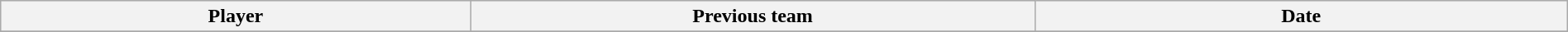<table class="wikitable" style="width:100%;">
<tr style="text-align:center; background:#ddd;">
<th style="width:30%;">Player</th>
<th style="width:36%;">Previous team</th>
<th style="width:34%;">Date</th>
</tr>
<tr>
</tr>
</table>
